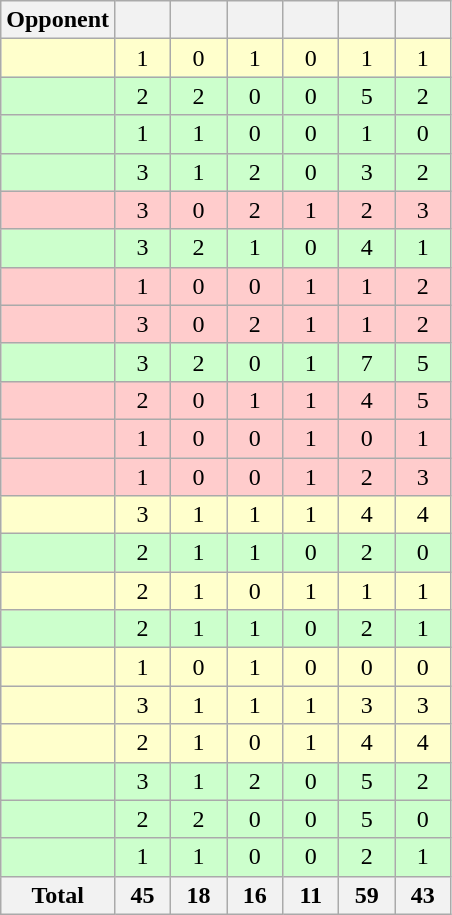<table class="wikitable sortable" style="text-align: center;">
<tr>
<th width="30">Opponent</th>
<th width="30"></th>
<th width="30"></th>
<th width="30"></th>
<th width="30"></th>
<th width="30"></th>
<th width="30"></th>
</tr>
<tr bgcolor=#FFFFCC>
<td align="left"></td>
<td>1</td>
<td>0</td>
<td>1</td>
<td>0</td>
<td>1</td>
<td>1</td>
</tr>
<tr bgcolor=#CCFFCC>
<td align="left"></td>
<td>2</td>
<td>2</td>
<td>0</td>
<td>0</td>
<td>5</td>
<td>2</td>
</tr>
<tr bgcolor=#CCFFCC>
<td align="left"></td>
<td>1</td>
<td>1</td>
<td>0</td>
<td>0</td>
<td>1</td>
<td>0</td>
</tr>
<tr bgcolor=#CCFFCC>
<td align="left"></td>
<td>3</td>
<td>1</td>
<td>2</td>
<td>0</td>
<td>3</td>
<td>2</td>
</tr>
<tr bgcolor=#FFCCCC>
<td align="left"></td>
<td>3</td>
<td>0</td>
<td>2</td>
<td>1</td>
<td>2</td>
<td>3</td>
</tr>
<tr bgcolor=#CCFFCC>
<td align="left"></td>
<td>3</td>
<td>2</td>
<td>1</td>
<td>0</td>
<td>4</td>
<td>1</td>
</tr>
<tr bgcolor=#FFCCCC>
<td align="left"></td>
<td>1</td>
<td>0</td>
<td>0</td>
<td>1</td>
<td>1</td>
<td>2</td>
</tr>
<tr bgcolor=#FFCCCC>
<td align="left"></td>
<td>3</td>
<td>0</td>
<td>2</td>
<td>1</td>
<td>1</td>
<td>2</td>
</tr>
<tr bgcolor=#CCFFCC>
<td align="left"></td>
<td>3</td>
<td>2</td>
<td>0</td>
<td>1</td>
<td>7</td>
<td>5</td>
</tr>
<tr bgcolor=#FFCCCC>
<td align="left"></td>
<td>2</td>
<td>0</td>
<td>1</td>
<td>1</td>
<td>4</td>
<td>5</td>
</tr>
<tr bgcolor=#FFCCCC>
<td align="left"></td>
<td>1</td>
<td>0</td>
<td>0</td>
<td>1</td>
<td>0</td>
<td>1</td>
</tr>
<tr bgcolor=#FFCCCC>
<td align="left"></td>
<td>1</td>
<td>0</td>
<td>0</td>
<td>1</td>
<td>2</td>
<td>3</td>
</tr>
<tr bgcolor=#FFFFCC>
<td align="left"></td>
<td>3</td>
<td>1</td>
<td>1</td>
<td>1</td>
<td>4</td>
<td>4</td>
</tr>
<tr bgcolor=#CCFFCC>
<td align="left"></td>
<td>2</td>
<td>1</td>
<td>1</td>
<td>0</td>
<td>2</td>
<td>0</td>
</tr>
<tr bgcolor=#FFFFCC>
<td align="left"></td>
<td>2</td>
<td>1</td>
<td>0</td>
<td>1</td>
<td>1</td>
<td>1</td>
</tr>
<tr bgcolor=#CCFFCC>
<td align="left"></td>
<td>2</td>
<td>1</td>
<td>1</td>
<td>0</td>
<td>2</td>
<td>1</td>
</tr>
<tr bgcolor=#FFFFCC>
<td align="left"></td>
<td>1</td>
<td>0</td>
<td>1</td>
<td>0</td>
<td>0</td>
<td>0</td>
</tr>
<tr bgcolor=#FFFFCC>
<td align="left"></td>
<td>3</td>
<td>1</td>
<td>1</td>
<td>1</td>
<td>3</td>
<td>3</td>
</tr>
<tr bgcolor=#FFFFCC>
<td align="left"></td>
<td>2</td>
<td>1</td>
<td>0</td>
<td>1</td>
<td>4</td>
<td>4</td>
</tr>
<tr bgcolor=#CCFFCC>
<td align="left"></td>
<td>3</td>
<td>1</td>
<td>2</td>
<td>0</td>
<td>5</td>
<td>2</td>
</tr>
<tr bgcolor=#CCFFCC>
<td align="left"></td>
<td>2</td>
<td>2</td>
<td>0</td>
<td>0</td>
<td>5</td>
<td>0</td>
</tr>
<tr bgcolor=#CCFFCC>
<td align="left"></td>
<td>1</td>
<td>1</td>
<td>0</td>
<td>0</td>
<td>2</td>
<td>1</td>
</tr>
<tr>
<th>Total</th>
<th>45</th>
<th>18</th>
<th>16</th>
<th>11</th>
<th>59</th>
<th>43</th>
</tr>
</table>
